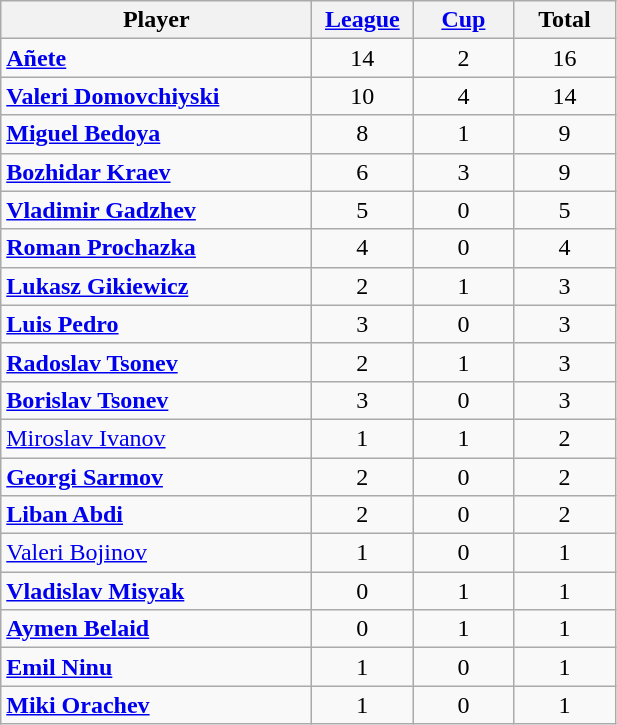<table class="wikitable sortable">
<tr>
<th width=200>Player</th>
<th width=60><a href='#'>League</a></th>
<th width=60><a href='#'>Cup</a></th>
<th width=60>Total</th>
</tr>
<tr>
<td> <strong><a href='#'>Añete</a></strong></td>
<td align=center>14</td>
<td align=center>2</td>
<td align=center>16</td>
</tr>
<tr>
<td> <strong><a href='#'>Valeri Domovchiyski</a></strong></td>
<td align=center>10</td>
<td align=center>4</td>
<td align=center>14</td>
</tr>
<tr>
<td> <strong><a href='#'>Miguel Bedoya</a></strong></td>
<td align=center>8</td>
<td align=center>1</td>
<td align=center>9</td>
</tr>
<tr>
<td> <strong><a href='#'>Bozhidar Kraev</a></strong></td>
<td align=center>6</td>
<td align=center>3</td>
<td align=center>9</td>
</tr>
<tr>
<td> <strong><a href='#'>Vladimir Gadzhev</a></strong></td>
<td align=center>5</td>
<td align=center>0</td>
<td align=center>5</td>
</tr>
<tr>
<td> <strong><a href='#'>Roman Prochazka</a></strong></td>
<td align=center>4</td>
<td align=center>0</td>
<td align=center>4</td>
</tr>
<tr>
<td> <strong><a href='#'>Lukasz Gikiewicz</a></strong></td>
<td align=center>2</td>
<td align=center>1</td>
<td align=center>3</td>
</tr>
<tr>
<td> <strong><a href='#'>Luis Pedro</a></strong></td>
<td align=center>3</td>
<td align=center>0</td>
<td align=center>3</td>
</tr>
<tr>
<td> <strong><a href='#'>Radoslav Tsonev</a></strong></td>
<td align=center>2</td>
<td align=center>1</td>
<td align=center>3</td>
</tr>
<tr>
<td> <strong><a href='#'>Borislav Tsonev</a></strong></td>
<td align=center>3</td>
<td align=center>0</td>
<td align=center>3</td>
</tr>
<tr>
<td> <a href='#'>Miroslav Ivanov</a></td>
<td align=center>1</td>
<td align=center>1</td>
<td align=center>2</td>
</tr>
<tr>
<td> <strong><a href='#'>Georgi Sarmov</a></strong></td>
<td align=center>2</td>
<td align=center>0</td>
<td align=center>2</td>
</tr>
<tr>
<td> <strong><a href='#'>Liban Abdi</a></strong></td>
<td align=center>2</td>
<td align=center>0</td>
<td align=center>2</td>
</tr>
<tr>
<td> <a href='#'>Valeri Bojinov</a></td>
<td align=center>1</td>
<td align=center>0</td>
<td align=center>1</td>
</tr>
<tr>
<td> <strong><a href='#'>Vladislav Misyak</a></strong></td>
<td align=center>0</td>
<td align=center>1</td>
<td align=center>1</td>
</tr>
<tr>
<td> <strong><a href='#'>Aymen Belaid</a></strong></td>
<td align=center>0</td>
<td align=center>1</td>
<td align=center>1</td>
</tr>
<tr>
<td> <strong><a href='#'>Emil Ninu</a></strong></td>
<td align=center>1</td>
<td align=center>0</td>
<td align=center>1</td>
</tr>
<tr>
<td> <strong><a href='#'>Miki Orachev</a></strong></td>
<td align=center>1</td>
<td align=center>0</td>
<td align=center>1</td>
</tr>
</table>
